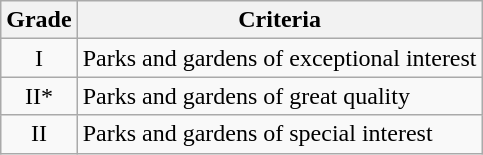<table class="wikitable">
<tr>
<th>Grade</th>
<th>Criteria</th>
</tr>
<tr>
<td align="center" >I</td>
<td>Parks and gardens of exceptional interest</td>
</tr>
<tr>
<td align="center" >II*</td>
<td>Parks and gardens of great quality</td>
</tr>
<tr>
<td align="center" >II</td>
<td>Parks and gardens of special interest</td>
</tr>
</table>
